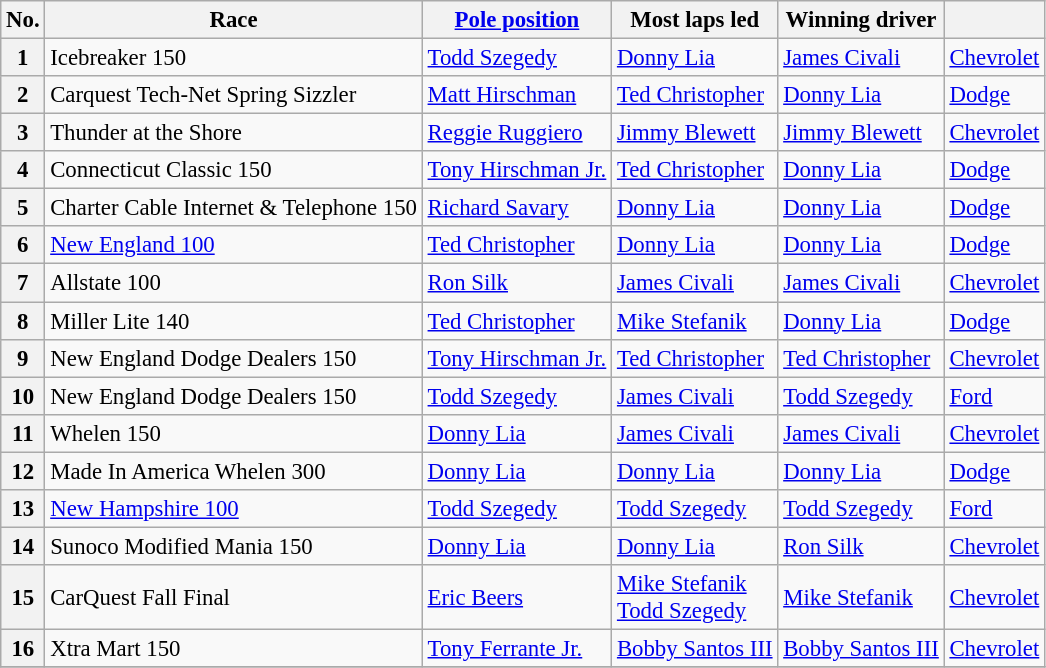<table class="wikitable sortable" style="font-size:95%">
<tr>
<th>No.</th>
<th>Race</th>
<th><a href='#'>Pole position</a></th>
<th>Most laps led</th>
<th>Winning driver</th>
<th></th>
</tr>
<tr>
<th>1</th>
<td>Icebreaker 150</td>
<td><a href='#'>Todd Szegedy</a></td>
<td><a href='#'>Donny Lia</a></td>
<td><a href='#'>James Civali</a></td>
<td><a href='#'>Chevrolet</a></td>
</tr>
<tr>
<th>2</th>
<td>Carquest Tech-Net Spring Sizzler</td>
<td><a href='#'>Matt Hirschman</a></td>
<td><a href='#'>Ted Christopher</a></td>
<td><a href='#'>Donny Lia</a></td>
<td><a href='#'>Dodge</a></td>
</tr>
<tr>
<th>3</th>
<td>Thunder at the Shore</td>
<td><a href='#'>Reggie Ruggiero</a></td>
<td><a href='#'>Jimmy Blewett</a></td>
<td><a href='#'>Jimmy Blewett</a></td>
<td><a href='#'>Chevrolet</a></td>
</tr>
<tr>
<th>4</th>
<td>Connecticut Classic 150</td>
<td><a href='#'>Tony Hirschman Jr.</a></td>
<td><a href='#'>Ted Christopher</a></td>
<td><a href='#'>Donny Lia</a></td>
<td><a href='#'>Dodge</a></td>
</tr>
<tr>
<th>5</th>
<td>Charter Cable Internet & Telephone 150</td>
<td><a href='#'>Richard Savary</a></td>
<td><a href='#'>Donny Lia</a></td>
<td><a href='#'>Donny Lia</a></td>
<td><a href='#'>Dodge</a></td>
</tr>
<tr>
<th>6</th>
<td><a href='#'>New England 100</a></td>
<td><a href='#'>Ted Christopher</a></td>
<td><a href='#'>Donny Lia</a></td>
<td><a href='#'>Donny Lia</a></td>
<td><a href='#'>Dodge</a></td>
</tr>
<tr>
<th>7</th>
<td>Allstate 100</td>
<td><a href='#'>Ron Silk</a></td>
<td><a href='#'>James Civali</a></td>
<td><a href='#'>James Civali</a></td>
<td><a href='#'>Chevrolet</a></td>
</tr>
<tr>
<th>8</th>
<td>Miller Lite 140</td>
<td><a href='#'>Ted Christopher</a></td>
<td><a href='#'>Mike Stefanik</a></td>
<td><a href='#'>Donny Lia</a></td>
<td><a href='#'>Dodge</a></td>
</tr>
<tr>
<th>9</th>
<td>New England Dodge Dealers 150</td>
<td><a href='#'>Tony Hirschman Jr.</a></td>
<td><a href='#'>Ted Christopher</a></td>
<td><a href='#'>Ted Christopher</a></td>
<td><a href='#'>Chevrolet</a></td>
</tr>
<tr>
<th>10</th>
<td>New England Dodge Dealers 150</td>
<td><a href='#'>Todd Szegedy</a></td>
<td><a href='#'>James Civali</a></td>
<td><a href='#'>Todd Szegedy</a></td>
<td><a href='#'>Ford</a></td>
</tr>
<tr>
<th>11</th>
<td>Whelen 150</td>
<td><a href='#'>Donny Lia</a></td>
<td><a href='#'>James Civali</a></td>
<td><a href='#'>James Civali</a></td>
<td><a href='#'>Chevrolet</a></td>
</tr>
<tr>
<th>12</th>
<td>Made In America Whelen 300</td>
<td><a href='#'>Donny Lia</a></td>
<td><a href='#'>Donny Lia</a></td>
<td><a href='#'>Donny Lia</a></td>
<td><a href='#'>Dodge</a></td>
</tr>
<tr>
<th>13</th>
<td><a href='#'>New Hampshire 100</a></td>
<td><a href='#'>Todd Szegedy</a></td>
<td><a href='#'>Todd Szegedy</a></td>
<td><a href='#'>Todd Szegedy</a></td>
<td><a href='#'>Ford</a></td>
</tr>
<tr>
<th>14</th>
<td>Sunoco Modified Mania 150</td>
<td><a href='#'>Donny Lia</a></td>
<td><a href='#'>Donny Lia</a></td>
<td><a href='#'>Ron Silk</a></td>
<td><a href='#'>Chevrolet</a></td>
</tr>
<tr>
<th>15</th>
<td>CarQuest Fall Final</td>
<td><a href='#'>Eric Beers</a></td>
<td><a href='#'>Mike Stefanik</a><br><a href='#'>Todd Szegedy</a></td>
<td><a href='#'>Mike Stefanik</a></td>
<td><a href='#'>Chevrolet</a></td>
</tr>
<tr>
<th>16</th>
<td>Xtra Mart 150</td>
<td><a href='#'>Tony Ferrante Jr.</a></td>
<td><a href='#'>Bobby Santos III</a></td>
<td><a href='#'>Bobby Santos III</a></td>
<td><a href='#'>Chevrolet</a></td>
</tr>
<tr>
</tr>
</table>
